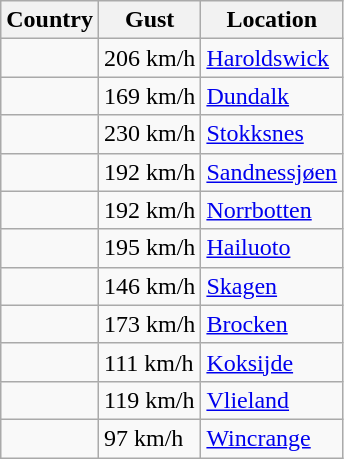<table class="wikitable sortable">
<tr>
<th>Country</th>
<th>Gust</th>
<th>Location</th>
</tr>
<tr>
<td></td>
<td>206 km/h</td>
<td><a href='#'>Haroldswick</a></td>
</tr>
<tr>
<td></td>
<td>169 km/h</td>
<td><a href='#'>Dundalk</a></td>
</tr>
<tr>
<td></td>
<td>230 km/h</td>
<td><a href='#'>Stokksnes</a></td>
</tr>
<tr>
<td></td>
<td>192 km/h</td>
<td><a href='#'>Sandnessjøen</a></td>
</tr>
<tr>
<td></td>
<td>192 km/h</td>
<td><a href='#'>Norrbotten</a></td>
</tr>
<tr>
<td></td>
<td>195 km/h</td>
<td><a href='#'>Hailuoto</a></td>
</tr>
<tr>
<td></td>
<td>146 km/h</td>
<td><a href='#'>Skagen</a></td>
</tr>
<tr>
<td></td>
<td>173 km/h</td>
<td><a href='#'>Brocken</a></td>
</tr>
<tr>
<td></td>
<td>111 km/h</td>
<td><a href='#'>Koksijde</a></td>
</tr>
<tr>
<td></td>
<td>119 km/h</td>
<td><a href='#'>Vlieland</a></td>
</tr>
<tr>
<td></td>
<td>97 km/h</td>
<td><a href='#'>Wincrange</a></td>
</tr>
</table>
